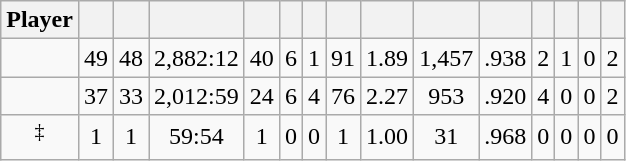<table class="wikitable sortable" style="text-align:center;">
<tr>
<th>Player</th>
<th></th>
<th></th>
<th></th>
<th></th>
<th></th>
<th></th>
<th></th>
<th></th>
<th></th>
<th></th>
<th></th>
<th></th>
<th></th>
<th></th>
</tr>
<tr>
<td></td>
<td>49</td>
<td>48</td>
<td>2,882:12</td>
<td>40</td>
<td>6</td>
<td>1</td>
<td>91</td>
<td>1.89</td>
<td>1,457</td>
<td>.938</td>
<td>2</td>
<td>1</td>
<td>0</td>
<td>2</td>
</tr>
<tr>
<td></td>
<td>37</td>
<td>33</td>
<td>2,012:59</td>
<td>24</td>
<td>6</td>
<td>4</td>
<td>76</td>
<td>2.27</td>
<td>953</td>
<td>.920</td>
<td>4</td>
<td>0</td>
<td>0</td>
<td>2</td>
</tr>
<tr>
<td><sup>‡</sup></td>
<td>1</td>
<td>1</td>
<td>59:54</td>
<td>1</td>
<td>0</td>
<td>0</td>
<td>1</td>
<td>1.00</td>
<td>31</td>
<td>.968</td>
<td>0</td>
<td>0</td>
<td>0</td>
<td>0</td>
</tr>
</table>
